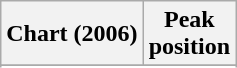<table class="wikitable sortable plainrowheaders" style="text-align:center">
<tr>
<th scope="col">Chart (2006)</th>
<th scope="col">Peak<br>position</th>
</tr>
<tr>
</tr>
<tr>
</tr>
<tr>
</tr>
</table>
